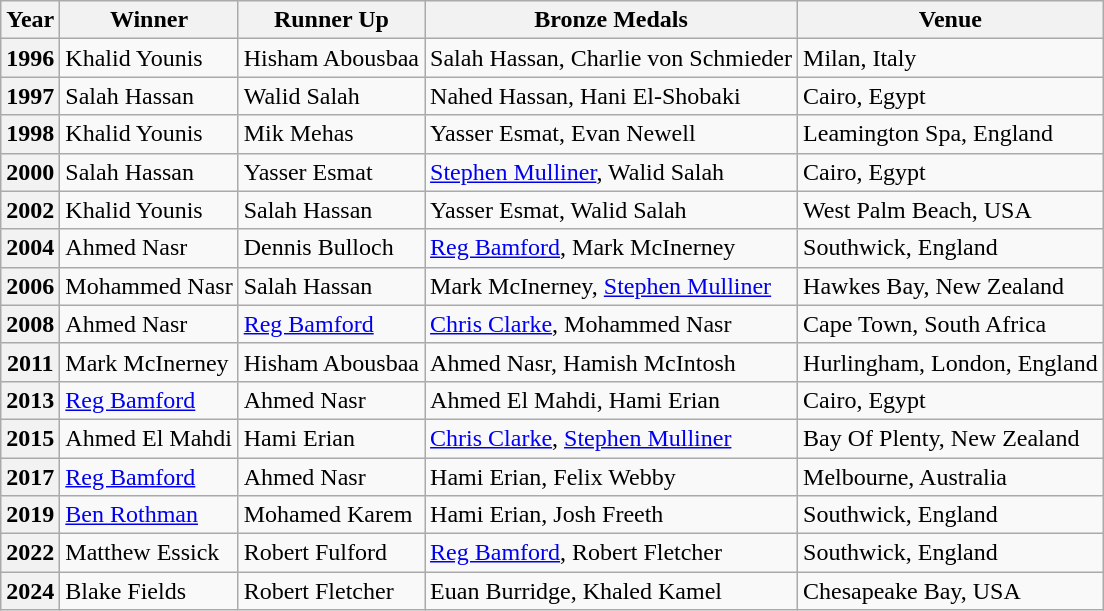<table class="wikitable">
<tr>
<th>Year</th>
<th>Winner</th>
<th>Runner Up</th>
<th>Bronze Medals</th>
<th>Venue</th>
</tr>
<tr>
<th>1996</th>
<td> Khalid Younis</td>
<td> Hisham Abousbaa</td>
<td> Salah Hassan,  Charlie von Schmieder</td>
<td>Milan, Italy</td>
</tr>
<tr>
<th>1997</th>
<td> Salah Hassan</td>
<td> Walid Salah</td>
<td> Nahed Hassan,    Hani El-Shobaki</td>
<td>Cairo, Egypt</td>
</tr>
<tr>
<th>1998</th>
<td> Khalid Younis</td>
<td> Mik Mehas</td>
<td> Yasser Esmat,  Evan Newell</td>
<td>Leamington Spa, England</td>
</tr>
<tr>
<th>2000</th>
<td> Salah Hassan</td>
<td> Yasser Esmat</td>
<td> <a href='#'>Stephen Mulliner</a>,  Walid Salah</td>
<td>Cairo, Egypt</td>
</tr>
<tr>
<th>2002</th>
<td> Khalid Younis</td>
<td> Salah Hassan</td>
<td> Yasser Esmat,  Walid Salah</td>
<td>West Palm Beach, USA</td>
</tr>
<tr>
<th>2004</th>
<td> Ahmed Nasr</td>
<td> Dennis Bulloch</td>
<td> <a href='#'>Reg Bamford</a>,  Mark McInerney</td>
<td>Southwick, England</td>
</tr>
<tr>
<th>2006</th>
<td> Mohammed Nasr</td>
<td> Salah Hassan</td>
<td> Mark McInerney,  <a href='#'>Stephen Mulliner</a></td>
<td>Hawkes Bay, New Zealand</td>
</tr>
<tr>
<th>2008</th>
<td> Ahmed Nasr</td>
<td> <a href='#'>Reg Bamford</a></td>
<td> <a href='#'>Chris Clarke</a>,  Mohammed Nasr</td>
<td>Cape Town, South Africa</td>
</tr>
<tr>
<th>2011</th>
<td> Mark McInerney</td>
<td> Hisham Abousbaa</td>
<td> Ahmed Nasr,  Hamish McIntosh</td>
<td>Hurlingham, London, England</td>
</tr>
<tr>
<th>2013</th>
<td> <a href='#'>Reg Bamford</a></td>
<td> Ahmed Nasr</td>
<td> Ahmed El Mahdi,  Hami Erian</td>
<td>Cairo, Egypt</td>
</tr>
<tr>
<th>2015</th>
<td> Ahmed El Mahdi</td>
<td> Hami Erian</td>
<td> <a href='#'>Chris Clarke</a>,  <a href='#'>Stephen Mulliner</a></td>
<td>Bay Of Plenty, New Zealand</td>
</tr>
<tr>
<th>2017</th>
<td> <a href='#'>Reg Bamford</a></td>
<td> Ahmed Nasr</td>
<td> Hami Erian,  Felix Webby</td>
<td>Melbourne, Australia</td>
</tr>
<tr>
<th>2019</th>
<td> <a href='#'>Ben Rothman</a></td>
<td> Mohamed Karem</td>
<td> Hami Erian,  Josh Freeth</td>
<td>Southwick, England</td>
</tr>
<tr>
<th>2022</th>
<td> Matthew Essick</td>
<td> Robert Fulford</td>
<td> <a href='#'>Reg Bamford</a>,  Robert Fletcher</td>
<td>Southwick, England</td>
</tr>
<tr>
<th>2024</th>
<td> Blake Fields</td>
<td> Robert Fletcher</td>
<td> Euan Burridge,  Khaled Kamel</td>
<td>Chesapeake Bay, USA</td>
</tr>
</table>
